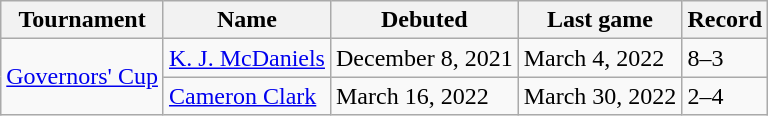<table class="wikitable">
<tr>
<th>Tournament</th>
<th>Name</th>
<th>Debuted</th>
<th>Last game</th>
<th>Record</th>
</tr>
<tr>
<td rowspan=2><a href='#'>Governors' Cup</a></td>
<td><a href='#'>K. J. McDaniels</a></td>
<td>December 8, 2021 </td>
<td>March 4, 2022 </td>
<td>8–3</td>
</tr>
<tr>
<td><a href='#'>Cameron Clark</a></td>
<td>March 16, 2022 </td>
<td>March 30, 2022 </td>
<td>2–4</td>
</tr>
</table>
